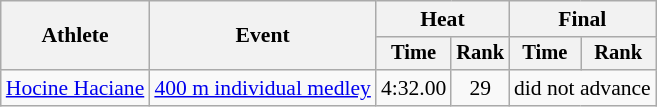<table class=wikitable style=font-size:90%>
<tr>
<th rowspan=2>Athlete</th>
<th rowspan=2>Event</th>
<th colspan=2>Heat</th>
<th colspan=2>Final</th>
</tr>
<tr style="font-size:95%">
<th>Time</th>
<th>Rank</th>
<th>Time</th>
<th>Rank</th>
</tr>
<tr align=center>
<td align=left><a href='#'>Hocine Haciane</a></td>
<td align=left><a href='#'>400 m individual medley</a></td>
<td>4:32.00</td>
<td>29</td>
<td colspan=2>did not advance</td>
</tr>
</table>
